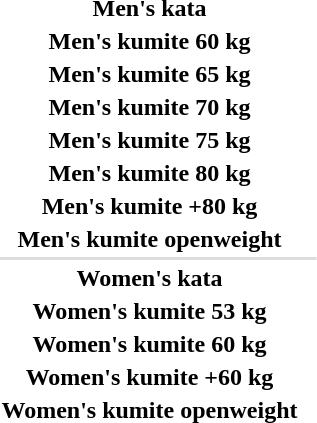<table>
<tr>
<th scope="row">Men's kata</th>
<td></td>
<td></td>
<td></td>
</tr>
<tr>
<th scope="row">Men's kumite 60 kg</th>
<td></td>
<td></td>
<td></td>
</tr>
<tr>
<th scope="row">Men's kumite 65 kg</th>
<td></td>
<td></td>
<td></td>
</tr>
<tr>
<th scope="row">Men's kumite 70 kg</th>
<td></td>
<td></td>
<td></td>
</tr>
<tr>
<th scope="row">Men's kumite 75 kg</th>
<td></td>
<td></td>
<td></td>
</tr>
<tr>
<th scope="row">Men's kumite 80 kg</th>
<td></td>
<td></td>
<td></td>
</tr>
<tr>
<th scope="row">Men's kumite +80 kg</th>
<td></td>
<td></td>
<td></td>
</tr>
<tr>
<th scope="row">Men's kumite openweight</th>
<td></td>
<td></td>
<td></td>
</tr>
<tr bgcolor=#DDDDDD>
<td colspan=4></td>
</tr>
<tr>
<th scope="row">Women's kata</th>
<td></td>
<td></td>
<td></td>
</tr>
<tr>
<th scope="row">Women's kumite 53 kg</th>
<td></td>
<td></td>
<td></td>
</tr>
<tr>
<th scope="row">Women's kumite 60 kg</th>
<td></td>
<td></td>
<td></td>
</tr>
<tr>
<th scope="row">Women's kumite +60 kg</th>
<td></td>
<td></td>
<td></td>
</tr>
<tr>
<th scope="row">Women's kumite openweight</th>
<td></td>
<td></td>
<td></td>
</tr>
</table>
